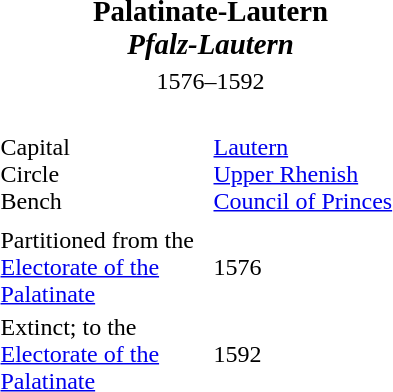<table align="right" class="toccolours">
<tr>
<td colspan=2 align="center"><big><strong>Palatinate-Lautern<br><em>Pfalz-Lautern<strong><em></big></td>
</tr>
<tr>
<td colspan=2 align="center"></strong>1576–1592<strong> <br></td>
</tr>
<tr>
<td><br></td>
</tr>
<tr>
<td width=138px></strong>Capital<br>Circle<br>Bench<strong></td>
<td width=138px><a href='#'>Lautern</a><br><a href='#'>Upper Rhenish</a><br><a href='#'>Council of Princes</a></td>
</tr>
<tr>
<td colspan=2 align="center"></td>
</tr>
<tr>
<td>Partitioned from the <a href='#'>Electorate of the Palatinate</a></td>
<td>1576</td>
</tr>
<tr>
<td>Extinct; to the <a href='#'>Electorate of the Palatinate</a></td>
<td>1592</td>
</tr>
<tr>
</tr>
</table>
